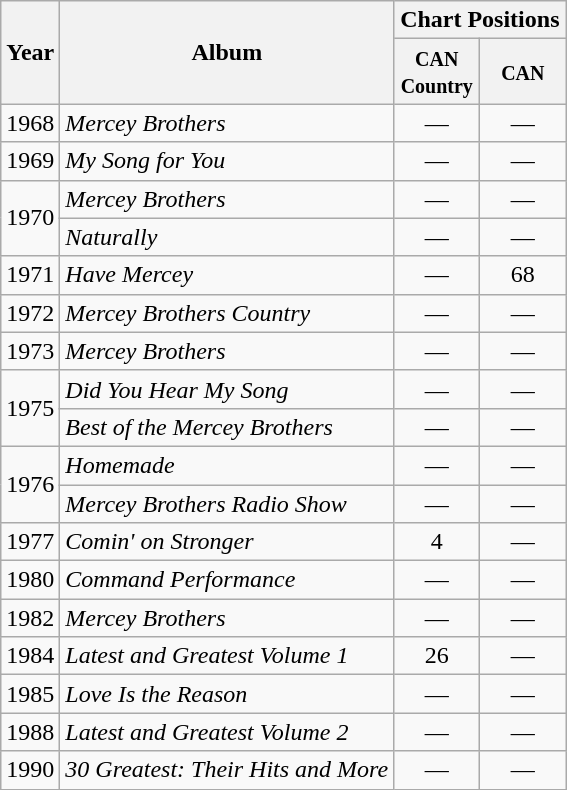<table class="wikitable">
<tr>
<th rowspan="2">Year</th>
<th rowspan="2">Album</th>
<th colspan="2">Chart Positions</th>
</tr>
<tr>
<th width="50"><small>CAN Country</small></th>
<th width="50"><small>CAN</small></th>
</tr>
<tr>
<td>1968</td>
<td><em>Mercey Brothers</em></td>
<td align="center">—</td>
<td align="center">—</td>
</tr>
<tr>
<td>1969</td>
<td><em>My Song for You</em></td>
<td align="center">—</td>
<td align="center">—</td>
</tr>
<tr>
<td rowspan="2">1970</td>
<td><em>Mercey Brothers</em></td>
<td align="center">—</td>
<td align="center">—</td>
</tr>
<tr>
<td><em>Naturally</em></td>
<td align="center">—</td>
<td align="center">—</td>
</tr>
<tr>
<td>1971</td>
<td><em>Have Mercey</em></td>
<td align="center">—</td>
<td align="center">68</td>
</tr>
<tr>
<td>1972</td>
<td><em>Mercey Brothers Country</em></td>
<td align="center">—</td>
<td align="center">—</td>
</tr>
<tr>
<td>1973</td>
<td><em>Mercey Brothers</em></td>
<td align="center">—</td>
<td align="center">—</td>
</tr>
<tr>
<td rowspan="2">1975</td>
<td><em>Did You Hear My Song</em></td>
<td align="center">—</td>
<td align="center">—</td>
</tr>
<tr>
<td><em>Best of the Mercey Brothers</em></td>
<td align="center">—</td>
<td align="center">—</td>
</tr>
<tr>
<td rowspan="2">1976</td>
<td><em>Homemade</em></td>
<td align="center">—</td>
<td align="center">—</td>
</tr>
<tr>
<td><em>Mercey Brothers Radio Show</em></td>
<td align="center">—</td>
<td align="center">—</td>
</tr>
<tr>
<td>1977</td>
<td><em>Comin' on Stronger</em></td>
<td align="center">4</td>
<td align="center">—</td>
</tr>
<tr>
<td>1980</td>
<td><em>Command Performance</em></td>
<td align="center">—</td>
<td align="center">—</td>
</tr>
<tr>
<td>1982</td>
<td><em>Mercey Brothers</em></td>
<td align="center">—</td>
<td align="center">—</td>
</tr>
<tr>
<td>1984</td>
<td><em>Latest and Greatest Volume 1</em></td>
<td align="center">26</td>
<td align="center">—</td>
</tr>
<tr>
<td>1985</td>
<td><em>Love Is the Reason</em></td>
<td align="center">—</td>
<td align="center">—</td>
</tr>
<tr>
<td>1988</td>
<td><em>Latest and Greatest Volume 2</em></td>
<td align="center">—</td>
<td align="center">—</td>
</tr>
<tr>
<td>1990</td>
<td><em>30 Greatest: Their Hits and More</em></td>
<td align="center">—</td>
<td align="center">—</td>
</tr>
</table>
